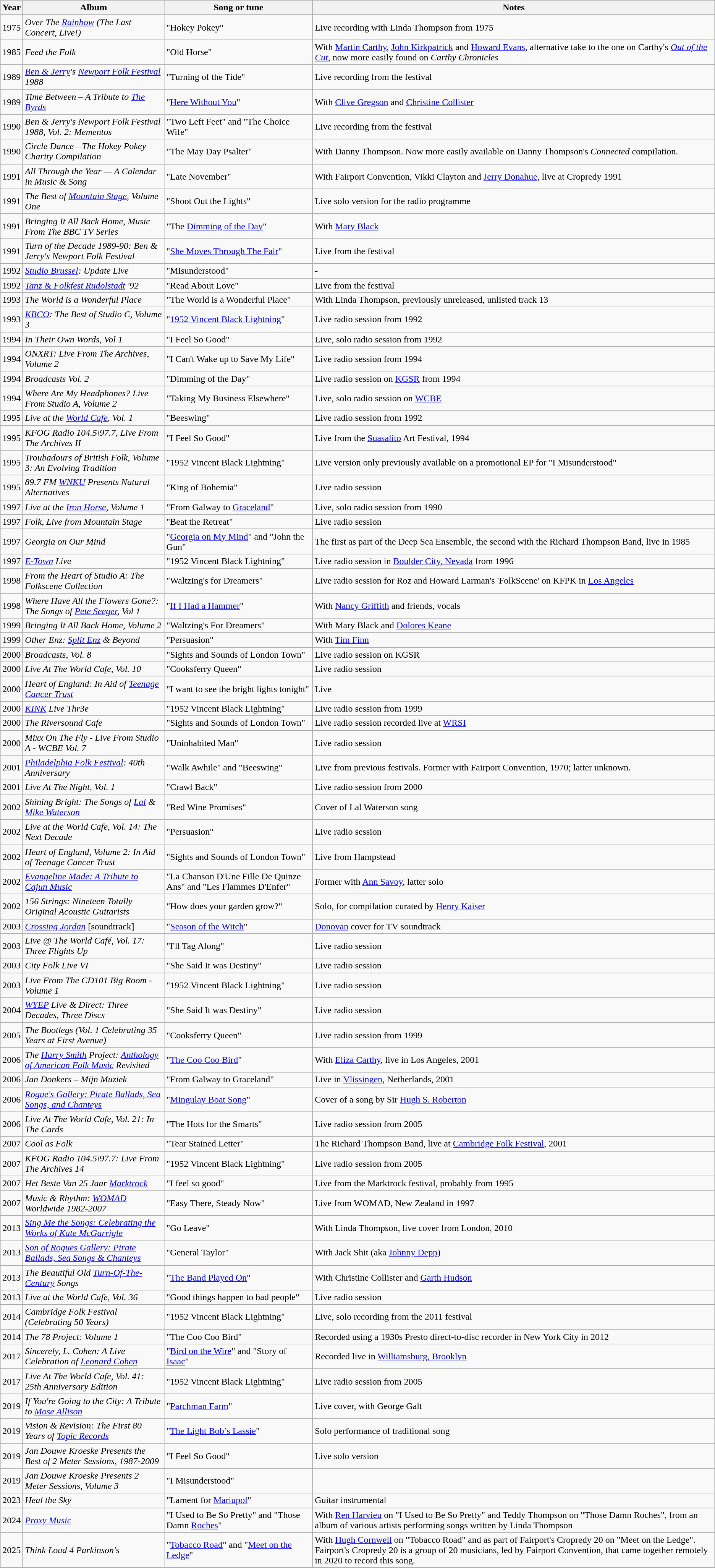<table class="wikitable">
<tr>
<th scope="col">Year</th>
<th scope="col">Album</th>
<th scope="col">Song or tune</th>
<th scope="col">Notes</th>
</tr>
<tr>
<td>1975</td>
<td><em>Over The <a href='#'>Rainbow</a> (The Last Concert, Live!)</em></td>
<td>"Hokey Pokey"</td>
<td>Live recording with Linda Thompson from 1975</td>
</tr>
<tr>
<td>1985</td>
<td><em>Feed the Folk</em></td>
<td>"Old Horse"</td>
<td>With <a href='#'>Martin Carthy</a>, <a href='#'>John Kirkpatrick</a> and <a href='#'>Howard Evans</a>, alternative take to the one on Carthy's <em><a href='#'>Out of the Cut</a></em>, now more easily found on <em>Carthy Chronicles</em></td>
</tr>
<tr>
<td>1989</td>
<td><em><a href='#'>Ben & Jerry</a>'s <a href='#'>Newport Folk Festival</a> 1988</em></td>
<td>"Turning of the Tide"</td>
<td>Live recording from the festival</td>
</tr>
<tr>
<td>1989</td>
<td><em>Time Between – A Tribute to <a href='#'>The Byrds</a></em></td>
<td>"<a href='#'>Here Without You</a>"</td>
<td>With <a href='#'>Clive Gregson</a> and <a href='#'>Christine Collister</a></td>
</tr>
<tr>
<td>1990</td>
<td><em>Ben & Jerry's Newport Folk Festival 1988, Vol. 2: Mementos</em></td>
<td>"Two Left Feet" and "The Choice Wife"</td>
<td>Live recording from the festival</td>
</tr>
<tr>
<td>1990</td>
<td><em>Circle Dance—The Hokey Pokey Charity Compilation</em></td>
<td>"The May Day Psalter"</td>
<td>With Danny Thompson. Now more easily available on Danny Thompson's <em>Connected</em> compilation.</td>
</tr>
<tr>
<td>1991</td>
<td><em>All Through the Year — A Calendar in Music & Song</em></td>
<td>"Late November"</td>
<td>With Fairport Convention, Vikki Clayton and <a href='#'>Jerry Donahue</a>, live at Cropredy 1991</td>
</tr>
<tr>
<td>1991</td>
<td><em>The Best of <a href='#'>Mountain Stage</a>, Volume One</em></td>
<td>"Shoot Out the Lights"</td>
<td>Live solo version for the radio programme</td>
</tr>
<tr>
<td>1991</td>
<td><em>Bringing It All Back Home, Music From The BBC TV Series</em></td>
<td>"The <a href='#'>Dimming of the Day</a>"</td>
<td>With <a href='#'>Mary Black</a></td>
</tr>
<tr>
<td>1991</td>
<td><em>Turn of the Decade 1989-90: Ben & Jerry's Newport Folk Festival</em></td>
<td>"<a href='#'>She Moves Through The Fair</a>"</td>
<td>Live from the festival</td>
</tr>
<tr>
<td>1992</td>
<td><em><a href='#'>Studio Brussel</a>: Update Live</em></td>
<td>"Misunderstood"</td>
<td Live radio session>-</td>
</tr>
<tr>
<td>1992</td>
<td><em><a href='#'>Tanz & Folkfest Rudolstadt</a> '92</em></td>
<td>"Read About Love"</td>
<td>Live from the festival</td>
</tr>
<tr>
<td>1993</td>
<td><em>The World is a Wonderful Place</em></td>
<td>"The World is a Wonderful Place"</td>
<td>With Linda Thompson, previously unreleased, unlisted track 13</td>
</tr>
<tr>
<td>1993</td>
<td><em><a href='#'>KBCO</a>: The Best of Studio C, Volume 3</em></td>
<td>"<a href='#'>1952 Vincent Black Lightning</a>"</td>
<td>Live radio session from 1992</td>
</tr>
<tr>
<td>1994</td>
<td><em>In Their Own Words, Vol 1</em></td>
<td>"I Feel So Good"</td>
<td>Live, solo radio session from 1992</td>
</tr>
<tr>
<td>1994</td>
<td><em>ONXRT: Live From The Archives, Volume 2</em></td>
<td>"I Can't Wake up to Save My Life"</td>
<td>Live radio session from 1994</td>
</tr>
<tr>
<td>1994</td>
<td><em>Broadcasts Vol. 2</em></td>
<td>"Dimming of the Day"</td>
<td>Live radio session on <a href='#'>KGSR</a> from 1994</td>
</tr>
<tr>
<td>1994</td>
<td><em>Where Are My Headphones? Live From Studio A, Volume 2</em></td>
<td>"Taking My Business Elsewhere"</td>
<td>Live, solo radio session on <a href='#'>WCBE</a></td>
</tr>
<tr>
<td>1995</td>
<td><em>Live at the <a href='#'>World Cafe</a>, Vol. 1</em></td>
<td>"Beeswing"</td>
<td>Live radio session from 1992</td>
</tr>
<tr>
<td>1995</td>
<td><em>KFOG Radio 104.5\97.7, Live From The Archives II</em></td>
<td>"I Feel So Good"</td>
<td>Live from the <a href='#'>Suasalito</a> Art Festival, 1994</td>
</tr>
<tr>
<td>1995</td>
<td><em>Troubadours of British Folk, Volume 3: An Evolving Tradition</em></td>
<td>"1952 Vincent Black Lightning"</td>
<td>Live version only previously available on a promotional EP for "I Misunderstood"</td>
</tr>
<tr>
<td>1995</td>
<td><em>89.7 FM <a href='#'>WNKU</a> Presents Natural Alternatives</em></td>
<td>"King of Bohemia"</td>
<td>Live radio session</td>
</tr>
<tr>
<td>1997</td>
<td><em>Live at the <a href='#'>Iron Horse</a>, Volume 1</em></td>
<td>"From Galway to <a href='#'>Graceland</a>"</td>
<td>Live, solo radio session from 1990</td>
</tr>
<tr>
<td>1997</td>
<td><em>Folk, Live from Mountain Stage</em></td>
<td>"Beat the Retreat"</td>
<td>Live radio session</td>
</tr>
<tr>
<td>1997</td>
<td><em>Georgia on Our Mind</em></td>
<td>"<a href='#'>Georgia on My Mind</a>" and "John the Gun"</td>
<td>The first as part of the Deep Sea Ensemble, the second with the Richard Thompson Band, live in 1985</td>
</tr>
<tr>
<td>1997</td>
<td><em><a href='#'>E-Town</a> Live</em></td>
<td>"1952 Vincent Black Lightning"</td>
<td>Live radio session in <a href='#'>Boulder City, Nevada</a> from 1996</td>
</tr>
<tr>
<td>1998</td>
<td><em>From the Heart of Studio A: The Folkscene Collection</em></td>
<td>"Waltzing's for Dreamers"</td>
<td>Live radio session for Roz and Howard Larman's 'FolkScene' on KFPK in <a href='#'>Los Angeles</a></td>
</tr>
<tr>
<td>1998</td>
<td><em>Where Have All the Flowers Gone?: The Songs of <a href='#'>Pete Seeger</a>, Vol 1</em></td>
<td>"<a href='#'>If I Had a Hammer</a>"</td>
<td>With <a href='#'>Nancy Griffith</a> and friends, vocals</td>
</tr>
<tr>
<td>1999</td>
<td><em>Bringing It All Back Home, Volume 2</em></td>
<td>"Waltzing's For Dreamers"</td>
<td>With Mary Black and <a href='#'>Dolores Keane</a></td>
</tr>
<tr>
<td>1999</td>
<td><em>Other Enz: <a href='#'>Split Enz</a> & Beyond</em></td>
<td>"Persuasion"</td>
<td>With <a href='#'>Tim Finn</a></td>
</tr>
<tr>
<td>2000</td>
<td><em>Broadcasts, Vol. 8</em></td>
<td>"Sights and Sounds of London Town"</td>
<td>Live radio session on KGSR</td>
</tr>
<tr>
<td>2000</td>
<td><em>Live At The World Cafe, Vol. 10</em></td>
<td>"Cooksferry Queen"</td>
<td>Live radio session</td>
</tr>
<tr>
<td>2000</td>
<td><em>Heart of England: In Aid of <a href='#'>Teenage Cancer Trust</a></em></td>
<td>"I want to see the bright lights tonight"</td>
<td>Live</td>
</tr>
<tr>
<td>2000</td>
<td><em><a href='#'>KINK</a> Live Thr3e</em></td>
<td>"1952 Vincent Black Lightning"</td>
<td>Live radio session from 1999</td>
</tr>
<tr>
<td>2000</td>
<td><em>The Riversound Cafe</em></td>
<td>"Sights and Sounds of London Town"</td>
<td>Live radio session recorded live at <a href='#'>WRSI</a></td>
</tr>
<tr>
<td>2000</td>
<td><em>Mixx On The Fly - Live From Studio A - WCBE Vol. 7</em></td>
<td>"Uninhabited Man"</td>
<td>Live radio session</td>
</tr>
<tr>
<td>2001</td>
<td><em><a href='#'>Philadelphia Folk Festival</a>: 40th Anniversary</em></td>
<td>"Walk Awhile" and "Beeswing"</td>
<td>Live from previous festivals. Former with Fairport Convention, 1970; latter unknown.</td>
</tr>
<tr>
<td>2001</td>
<td><em>Live At The Night, Vol. 1</em></td>
<td>"Crawl Back"</td>
<td>Live radio session from 2000</td>
</tr>
<tr>
<td>2002</td>
<td><em>Shining Bright: The Songs of <a href='#'>Lal</a> & <a href='#'>Mike Waterson</a></em></td>
<td>"Red Wine Promises"</td>
<td>Cover of Lal Waterson song</td>
</tr>
<tr>
<td>2002</td>
<td><em>Live at the World Cafe, Vol. 14: The Next Decade</em></td>
<td>"Persuasion"</td>
<td>Live radio session</td>
</tr>
<tr>
<td>2002</td>
<td><em>Heart of England, Volume 2: In Aid of Teenage Cancer Trust</em></td>
<td>"Sights and Sounds of London Town"</td>
<td>Live from Hampstead</td>
</tr>
<tr>
<td>2002</td>
<td><em><a href='#'>Evangeline Made: A Tribute to Cajun Music</a></em></td>
<td>"La Chanson D'Une Fille De Quinze Ans" and "Les Flammes D'Enfer"</td>
<td>Former with <a href='#'>Ann Savoy</a>, latter solo</td>
</tr>
<tr>
<td>2002</td>
<td><em>156 Strings: Nineteen Totally Original Acoustic Guitarists</em></td>
<td>"How does your garden grow?"</td>
<td>Solo, for compilation curated by <a href='#'>Henry Kaiser</a></td>
</tr>
<tr>
<td>2003</td>
<td><em><a href='#'>Crossing Jordan</a></em> [soundtrack]</td>
<td>"<a href='#'>Season of the Witch</a>"</td>
<td><a href='#'>Donovan</a> cover for TV soundtrack</td>
</tr>
<tr>
<td>2003</td>
<td><em>Live @ The World Café, Vol. 17: Three Flights Up</em></td>
<td>"I'll Tag Along"</td>
<td>Live radio session</td>
</tr>
<tr>
<td>2003</td>
<td><em>City Folk Live VI</em></td>
<td>"She Said It was Destiny"</td>
<td>Live radio session</td>
</tr>
<tr>
<td>2003</td>
<td><em>Live From The CD101 Big Room - Volume 1</em></td>
<td>"1952 Vincent Black Lightning"</td>
<td>Live radio session</td>
</tr>
<tr>
<td>2004</td>
<td><em><a href='#'>WYEP</a> Live & Direct: Three Decades, Three Discs</em></td>
<td>"She Said It was Destiny"</td>
<td>Live radio session</td>
</tr>
<tr>
<td>2005</td>
<td><em>The Bootlegs (Vol. 1 Celebrating 35 Years at First Avenue)</em></td>
<td>"Cooksferry Queen"</td>
<td>Live radio session from 1999</td>
</tr>
<tr>
<td>2006</td>
<td><em>The <a href='#'>Harry Smith</a> Project: <a href='#'>Anthology of American Folk Music</a> Revisited</em></td>
<td>"<a href='#'>The Coo Coo Bird</a>"</td>
<td>With <a href='#'>Eliza Carthy</a>, live in Los Angeles, 2001</td>
</tr>
<tr>
<td>2006</td>
<td><em>Jan Donkers – Mijn Muziek</em></td>
<td>"From Galway to Graceland"</td>
<td>Live in <a href='#'>Vlissingen</a>, Netherlands, 2001</td>
</tr>
<tr>
<td>2006</td>
<td><em><a href='#'>Rogue's Gallery: Pirate Ballads, Sea Songs, and Chanteys</a></em></td>
<td>"<a href='#'>Mingulay Boat Song</a>"</td>
<td>Cover of a song by Sir <a href='#'>Hugh S. Roberton</a></td>
</tr>
<tr>
<td>2006</td>
<td><em>Live At The World Cafe, Vol. 21: In The Cards</em></td>
<td>"The Hots for the Smarts"</td>
<td>Live radio session from 2005</td>
</tr>
<tr>
<td>2007</td>
<td><em>Cool as Folk</em></td>
<td>"Tear Stained Letter"</td>
<td>The Richard Thompson Band, live at <a href='#'>Cambridge Folk Festival</a>, 2001</td>
</tr>
<tr>
<td>2007</td>
<td><em>KFOG Radio 104.5\97.7: Live From The Archives 14</em></td>
<td>"1952 Vincent Black Lightning"</td>
<td>Live radio session from 2005</td>
</tr>
<tr>
<td>2007</td>
<td><em>Het Beste Van 25 Jaar <a href='#'>Marktrock</a></em></td>
<td>"I feel so good"</td>
<td>Live from the Marktrock festival, probably from 1995</td>
</tr>
<tr>
<td>2007</td>
<td><em>Music & Rhythm: <a href='#'>WOMAD</a> Worldwide 1982-2007</em></td>
<td>"Easy There, Steady Now"</td>
<td>Live from WOMAD, New Zealand in 1997</td>
</tr>
<tr>
<td>2013</td>
<td><em><a href='#'>Sing Me the Songs: Celebrating the Works of Kate McGarrigle</a></em></td>
<td>"Go Leave"</td>
<td>With Linda Thompson, live cover from London, 2010</td>
</tr>
<tr>
<td>2013</td>
<td><em><a href='#'>Son of Rogues Gallery: Pirate Ballads, Sea Songs & Chanteys</a></em></td>
<td>"General Taylor"</td>
<td>With Jack Shit (aka <a href='#'>Johnny Depp</a>)</td>
</tr>
<tr>
<td>2013</td>
<td><em>The Beautiful Old <a href='#'>Turn-Of-The-Century</a> Songs</em></td>
<td>"<a href='#'>The Band Played On</a>"</td>
<td>With Christine Collister and <a href='#'>Garth Hudson</a></td>
</tr>
<tr>
<td>2013</td>
<td><em>Live at the World Cafe, Vol. 36</em></td>
<td>"Good things happen to bad people"</td>
<td>Live radio session</td>
</tr>
<tr>
<td>2014</td>
<td><em>Cambridge Folk Festival (Celebrating 50 Years)</em></td>
<td>"1952 Vincent Black Lightning"</td>
<td>Live, solo recording from the 2011 festival</td>
</tr>
<tr>
<td>2014</td>
<td><em>The 78 Project: Volume 1</em></td>
<td>"The Coo Coo Bird"</td>
<td>Recorded using a 1930s Presto direct-to-disc recorder in New York City in 2012</td>
</tr>
<tr>
<td>2017</td>
<td><em>Sincerely, L. Cohen: A Live Celebration of <a href='#'>Leonard Cohen</a></em></td>
<td>"<a href='#'>Bird on the Wire</a>" and "Story of <a href='#'>Isaac</a>"</td>
<td>Recorded live in <a href='#'>Williamsburg, Brooklyn</a></td>
</tr>
<tr>
<td>2017</td>
<td><em>Live At The World Cafe, Vol. 41: 25th Anniversary Edition</em></td>
<td>"1952 Vincent Black Lightning"</td>
<td>Live radio session from 2005</td>
</tr>
<tr>
<td>2019</td>
<td><em>If You're Going to the City: A Tribute to <a href='#'>Mose Allison</a></em></td>
<td>"<a href='#'>Parchman Farm</a>"</td>
<td>Live cover, with  George Galt</td>
</tr>
<tr>
<td>2019</td>
<td><em>Vision & Revision: The First 80 Years of <a href='#'>Topic Records</a></em></td>
<td>"<a href='#'>The Light Bob’s Lassie</a>"</td>
<td>Solo performance of traditional song</td>
</tr>
<tr>
<td>2019</td>
<td><em>Jan Douwe Kroeske Presents the Best of 2 Meter Sessions, 1987-2009</em></td>
<td>"I Feel So Good"</td>
<td>Live solo version</td>
</tr>
<tr>
<td>2019</td>
<td><em>Jan Douwe Kroeske Presents 2 Meter Sessions, Volume 3</em></td>
<td>"I Misunderstood"</td>
<td></td>
</tr>
<tr>
<td>2023</td>
<td><em>Heal the Sky</em></td>
<td>"Lament for <a href='#'>Mariupol</a>"</td>
<td>Guitar instrumental</td>
</tr>
<tr>
<td>2024</td>
<td><em><a href='#'>Proxy Music</a></em></td>
<td>"I Used to Be So Pretty" and "Those Damn <a href='#'>Roches</a>"</td>
<td>With <a href='#'>Ren Harvieu</a> on "I Used to Be So Pretty" and Teddy Thompson on "Those Damn Roches", from an album of various artists performing songs written by Linda Thompson</td>
</tr>
<tr>
<td>2025</td>
<td><em>Think Loud 4 Parkinson's</em></td>
<td>"<a href='#'>Tobacco Road</a>" and "<a href='#'>Meet on the Ledge</a>"</td>
<td>With <a href='#'>Hugh Cornwell</a> on "Tobacco Road" and as part of Fairport's Cropredy 20 on "Meet on the Ledge". Fairport's Cropredy 20 is a group of 20 musicians, led by Fairport Convention, that came together remotely in 2020 to record this song.</td>
</tr>
</table>
